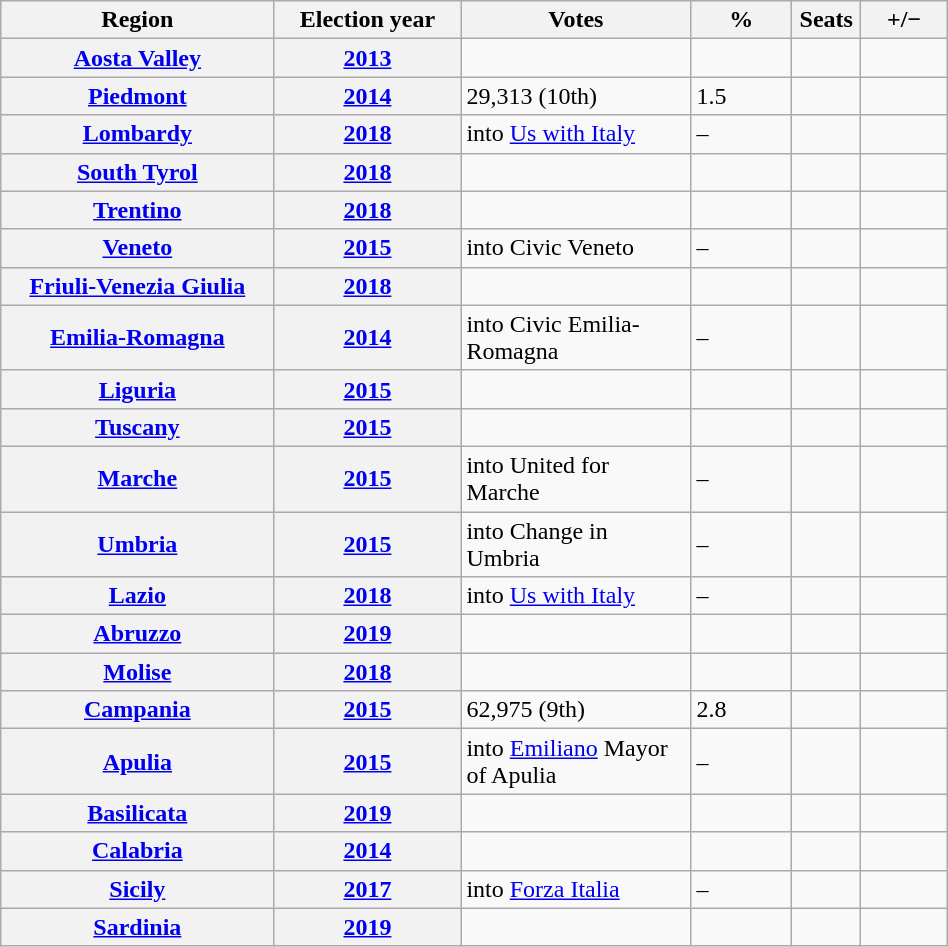<table class=wikitable style="width:50%; border:1px #AAAAFF solid">
<tr>
<th width=19%>Region</th>
<th width=13%>Election year</th>
<th width=16%>Votes</th>
<th width=7%>%</th>
<th width=1%>Seats</th>
<th width=6%>+/−</th>
</tr>
<tr>
<th><a href='#'>Aosta Valley</a></th>
<th><a href='#'>2013</a></th>
<td></td>
<td></td>
<td></td>
<td></td>
</tr>
<tr>
<th><a href='#'>Piedmont</a></th>
<th><a href='#'>2014</a></th>
<td>29,313 (10th)</td>
<td>1.5</td>
<td></td>
<td></td>
</tr>
<tr>
<th><a href='#'>Lombardy</a></th>
<th><a href='#'>2018</a></th>
<td>into <a href='#'>Us with Italy</a></td>
<td>–</td>
<td></td>
<td></td>
</tr>
<tr>
<th><a href='#'>South Tyrol</a></th>
<th><a href='#'>2018</a></th>
<td></td>
<td></td>
<td></td>
<td></td>
</tr>
<tr>
<th><a href='#'>Trentino</a></th>
<th><a href='#'>2018</a></th>
<td></td>
<td></td>
<td></td>
<td></td>
</tr>
<tr>
<th><a href='#'>Veneto</a></th>
<th><a href='#'>2015</a></th>
<td>into Civic Veneto</td>
<td>–</td>
<td></td>
<td></td>
</tr>
<tr>
<th><a href='#'>Friuli-Venezia Giulia</a></th>
<th><a href='#'>2018</a></th>
<td></td>
<td></td>
<td></td>
<td></td>
</tr>
<tr>
<th><a href='#'>Emilia-Romagna</a></th>
<th><a href='#'>2014</a></th>
<td>into Civic Emilia-Romagna</td>
<td>–</td>
<td></td>
<td></td>
</tr>
<tr>
<th><a href='#'>Liguria</a></th>
<th><a href='#'>2015</a></th>
<td></td>
<td></td>
<td></td>
<td></td>
</tr>
<tr>
<th><a href='#'>Tuscany</a></th>
<th><a href='#'>2015</a></th>
<td></td>
<td></td>
<td></td>
<td></td>
</tr>
<tr>
<th><a href='#'>Marche</a></th>
<th><a href='#'>2015</a></th>
<td>into United for Marche</td>
<td>–</td>
<td></td>
<td></td>
</tr>
<tr>
<th><a href='#'>Umbria</a></th>
<th><a href='#'>2015</a></th>
<td>into Change in Umbria</td>
<td>–</td>
<td></td>
<td></td>
</tr>
<tr>
<th><a href='#'>Lazio</a></th>
<th><a href='#'>2018</a></th>
<td>into <a href='#'>Us with Italy</a></td>
<td>–</td>
<td></td>
<td></td>
</tr>
<tr>
<th><a href='#'>Abruzzo</a></th>
<th><a href='#'>2019</a></th>
<td></td>
<td></td>
<td></td>
<td></td>
</tr>
<tr>
<th><a href='#'>Molise</a></th>
<th><a href='#'>2018</a></th>
<td></td>
<td></td>
<td></td>
<td></td>
</tr>
<tr>
<th><a href='#'>Campania</a></th>
<th><a href='#'>2015</a></th>
<td>62,975 (9th)</td>
<td>2.8</td>
<td></td>
<td></td>
</tr>
<tr>
<th><a href='#'>Apulia</a></th>
<th><a href='#'>2015</a></th>
<td>into <a href='#'>Emiliano</a> Mayor of Apulia</td>
<td>–</td>
<td></td>
<td></td>
</tr>
<tr>
<th><a href='#'>Basilicata</a></th>
<th><a href='#'>2019</a></th>
<td></td>
<td></td>
<td></td>
<td></td>
</tr>
<tr>
<th><a href='#'>Calabria</a></th>
<th><a href='#'>2014</a></th>
<td></td>
<td></td>
<td></td>
<td></td>
</tr>
<tr>
<th><a href='#'>Sicily</a></th>
<th><a href='#'>2017</a></th>
<td>into <a href='#'>Forza Italia</a></td>
<td>–</td>
<td></td>
<td></td>
</tr>
<tr>
<th><a href='#'>Sardinia</a></th>
<th><a href='#'>2019</a></th>
<td></td>
<td></td>
<td></td>
<td></td>
</tr>
</table>
